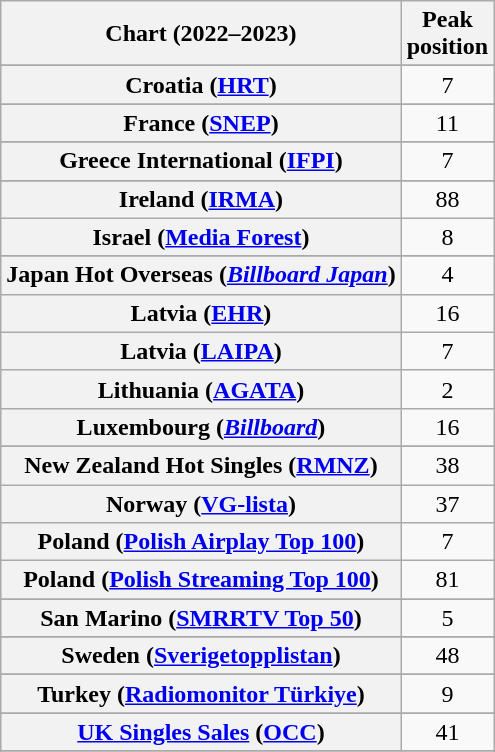<table class="wikitable sortable plainrowheaders" style="text-align:center">
<tr>
<th scope="col">Chart (2022–2023)</th>
<th scope="col">Peak<br>position</th>
</tr>
<tr>
</tr>
<tr>
</tr>
<tr>
</tr>
<tr>
</tr>
<tr>
<th scope="row">Croatia (<a href='#'>HRT</a>)</th>
<td>7</td>
</tr>
<tr>
</tr>
<tr>
</tr>
<tr>
</tr>
<tr>
<th scope="row">France (<a href='#'>SNEP</a>)</th>
<td>11</td>
</tr>
<tr>
</tr>
<tr>
</tr>
<tr>
<th scope="row">Greece International (<a href='#'>IFPI</a>)</th>
<td>7</td>
</tr>
<tr>
</tr>
<tr>
</tr>
<tr>
</tr>
<tr>
<th scope="row">Ireland (<a href='#'>IRMA</a>)</th>
<td>88</td>
</tr>
<tr>
<th scope="row">Israel (<a href='#'>Media Forest</a>)</th>
<td>8</td>
</tr>
<tr>
</tr>
<tr>
<th scope="row">Japan Hot Overseas (<em><a href='#'>Billboard Japan</a></em>)</th>
<td>4</td>
</tr>
<tr>
<th scope="row">Latvia (<a href='#'>EHR</a>)</th>
<td>16</td>
</tr>
<tr>
<th scope="row">Latvia (<a href='#'>LAIPA</a>)</th>
<td>7</td>
</tr>
<tr>
<th scope="row">Lithuania (<a href='#'>AGATA</a>)</th>
<td>2</td>
</tr>
<tr>
<th scope="row">Luxembourg (<em><a href='#'>Billboard</a></em>)</th>
<td>16</td>
</tr>
<tr>
</tr>
<tr>
</tr>
<tr>
<th scope="row">New Zealand Hot Singles (<a href='#'>RMNZ</a>)</th>
<td>38</td>
</tr>
<tr>
<th scope="row">Norway (<a href='#'>VG-lista</a>)</th>
<td>37</td>
</tr>
<tr>
<th scope="row">Poland (<a href='#'>Polish Airplay Top 100</a>)</th>
<td>7</td>
</tr>
<tr>
<th scope="row">Poland (<a href='#'>Polish Streaming Top 100</a>)</th>
<td>81</td>
</tr>
<tr>
</tr>
<tr>
<th scope="row">San Marino (<a href='#'>SMRRTV Top 50</a>)</th>
<td>5</td>
</tr>
<tr>
</tr>
<tr>
</tr>
<tr>
<th scope="row">Sweden (<a href='#'>Sverigetopplistan</a>)</th>
<td>48</td>
</tr>
<tr>
</tr>
<tr>
<th scope="row">Turkey (<a href='#'>Radiomonitor Türkiye</a>)</th>
<td>9</td>
</tr>
<tr>
</tr>
<tr>
<th scope="row"><a href='#'>UK Singles Sales</a> (<a href='#'>OCC</a>)</th>
<td>41</td>
</tr>
<tr>
</tr>
<tr>
</tr>
</table>
